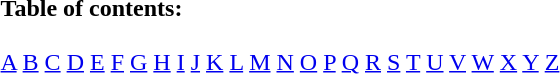<table border="0" id="toc" style="margin:0 auto; margin:auto;">
<tr>
<td><strong>Table of contents:</strong><br><br><a href='#'>A</a> <a href='#'>B</a> <a href='#'>C</a> <a href='#'>D</a> <a href='#'>E</a> <a href='#'>F</a> <a href='#'>G</a> <a href='#'>H</a> <a href='#'>I</a> <a href='#'>J</a> <a href='#'>K</a> <a href='#'>L</a> <a href='#'>M</a> <a href='#'>N</a> <a href='#'>O</a> <a href='#'>P</a> <a href='#'>Q</a> <a href='#'>R</a> <a href='#'>S</a> <a href='#'>T</a> <a href='#'>U</a> <a href='#'>V</a> <a href='#'>W</a> <a href='#'>X</a> <a href='#'>Y</a> <a href='#'>Z</a><br></td>
</tr>
</table>
